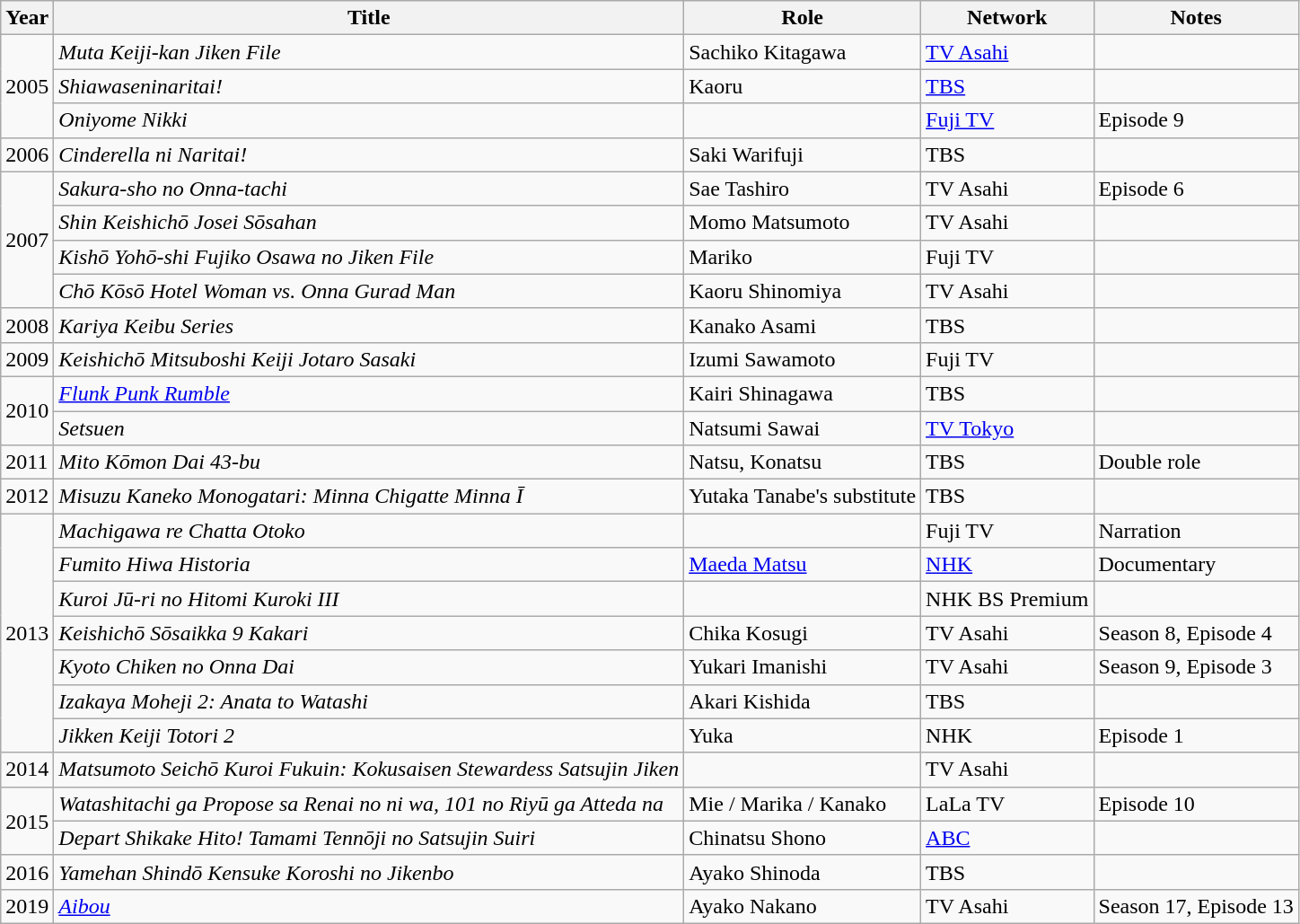<table class="wikitable">
<tr>
<th>Year</th>
<th>Title</th>
<th>Role</th>
<th>Network</th>
<th>Notes</th>
</tr>
<tr>
<td rowspan="3">2005</td>
<td><em>Muta Keiji-kan Jiken File</em></td>
<td>Sachiko Kitagawa</td>
<td><a href='#'>TV Asahi</a></td>
<td></td>
</tr>
<tr>
<td><em>Shiawaseninaritai!</em></td>
<td>Kaoru</td>
<td><a href='#'>TBS</a></td>
<td></td>
</tr>
<tr>
<td><em>Oniyome Nikki</em></td>
<td></td>
<td><a href='#'>Fuji TV</a></td>
<td>Episode 9</td>
</tr>
<tr>
<td>2006</td>
<td><em>Cinderella ni Naritai!</em></td>
<td>Saki Warifuji</td>
<td>TBS</td>
<td></td>
</tr>
<tr>
<td rowspan="4">2007</td>
<td><em>Sakura-sho no Onna-tachi</em></td>
<td>Sae Tashiro</td>
<td>TV Asahi</td>
<td>Episode 6</td>
</tr>
<tr>
<td><em>Shin Keishichō Josei Sōsahan</em></td>
<td>Momo Matsumoto</td>
<td>TV Asahi</td>
<td></td>
</tr>
<tr>
<td><em>Kishō Yohō-shi Fujiko Osawa no Jiken File</em></td>
<td>Mariko</td>
<td>Fuji TV</td>
<td></td>
</tr>
<tr>
<td><em>Chō Kōsō Hotel Woman vs. Onna Gurad Man</em></td>
<td>Kaoru Shinomiya</td>
<td>TV Asahi</td>
<td></td>
</tr>
<tr>
<td>2008</td>
<td><em>Kariya Keibu Series</em></td>
<td>Kanako Asami</td>
<td>TBS</td>
<td></td>
</tr>
<tr>
<td>2009</td>
<td><em>Keishichō Mitsuboshi Keiji Jotaro Sasaki</em></td>
<td>Izumi Sawamoto</td>
<td>Fuji TV</td>
<td></td>
</tr>
<tr>
<td rowspan="2">2010</td>
<td><em><a href='#'>Flunk Punk Rumble</a></em></td>
<td>Kairi Shinagawa</td>
<td>TBS</td>
<td></td>
</tr>
<tr>
<td><em>Setsuen</em></td>
<td>Natsumi Sawai</td>
<td><a href='#'>TV Tokyo</a></td>
<td></td>
</tr>
<tr>
<td>2011</td>
<td><em>Mito Kōmon Dai 43-bu</em></td>
<td>Natsu, Konatsu</td>
<td>TBS</td>
<td>Double role</td>
</tr>
<tr>
<td>2012</td>
<td><em>Misuzu Kaneko Monogatari: Minna Chigatte Minna Ī</em></td>
<td>Yutaka Tanabe's substitute</td>
<td>TBS</td>
<td></td>
</tr>
<tr>
<td rowspan="7">2013</td>
<td><em>Machigawa re Chatta Otoko</em></td>
<td></td>
<td>Fuji TV</td>
<td>Narration</td>
</tr>
<tr>
<td><em>Fumito Hiwa Historia</em></td>
<td><a href='#'>Maeda Matsu</a></td>
<td><a href='#'>NHK</a></td>
<td>Documentary</td>
</tr>
<tr>
<td><em>Kuroi Jū-ri no Hitomi Kuroki III</em></td>
<td></td>
<td>NHK BS Premium</td>
<td></td>
</tr>
<tr>
<td><em>Keishichō Sōsaikka 9 Kakari</em></td>
<td>Chika Kosugi</td>
<td>TV Asahi</td>
<td>Season 8, Episode 4</td>
</tr>
<tr>
<td><em>Kyoto Chiken no Onna Dai</em></td>
<td>Yukari Imanishi</td>
<td>TV Asahi</td>
<td>Season 9, Episode 3</td>
</tr>
<tr>
<td><em>Izakaya Moheji 2: Anata to Watashi</em></td>
<td>Akari Kishida</td>
<td>TBS</td>
<td></td>
</tr>
<tr>
<td><em>Jikken Keiji Totori 2</em></td>
<td>Yuka</td>
<td>NHK</td>
<td>Episode 1</td>
</tr>
<tr>
<td>2014</td>
<td><em>Matsumoto Seichō Kuroi Fukuin: Kokusaisen Stewardess Satsujin Jiken</em></td>
<td></td>
<td>TV Asahi</td>
<td></td>
</tr>
<tr>
<td rowspan="2">2015</td>
<td><em>Watashitachi ga Propose sa Renai no ni wa, 101 no Riyū ga Atteda na</em></td>
<td>Mie / Marika / Kanako</td>
<td>LaLa TV</td>
<td>Episode 10</td>
</tr>
<tr>
<td><em>Depart Shikake Hito! Tamami Tennōji no Satsujin Suiri</em></td>
<td>Chinatsu Shono</td>
<td><a href='#'>ABC</a></td>
<td></td>
</tr>
<tr>
<td>2016</td>
<td><em>Yamehan Shindō Kensuke Koroshi no Jikenbo</em></td>
<td>Ayako Shinoda</td>
<td>TBS</td>
<td></td>
</tr>
<tr>
<td>2019</td>
<td><a href='#'><em>Aibou</em></a></td>
<td>Ayako Nakano</td>
<td>TV Asahi</td>
<td>Season 17, Episode 13</td>
</tr>
</table>
